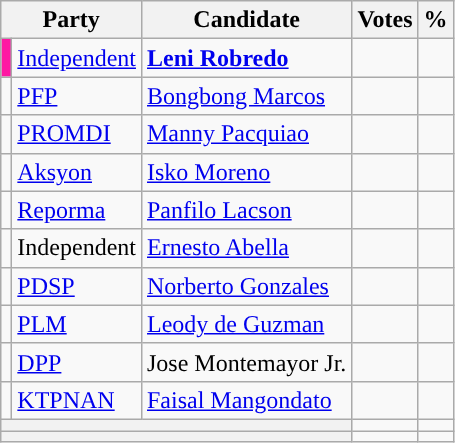<table class="wikitable">
<tr>
<th colspan="2">Party</th>
<th>Candidate</th>
<th>Votes</th>
<th>%</th>
</tr>
<tr>
<td style="background:#FE18A3;"></td>
<td><a href='#'>Independent</a></td>
<td><strong><a href='#'>Leni Robredo</a></strong></td>
<td><strong></strong></td>
<td><strong></strong></td>
</tr>
<tr>
<td style="background:"></td>
<td><a href='#'>PFP</a></td>
<td><a href='#'>Bongbong Marcos</a></td>
<td></td>
<td></td>
</tr>
<tr>
<td style="background:"></td>
<td><a href='#'>PROMDI</a></td>
<td><a href='#'>Manny Pacquiao</a></td>
<td></td>
<td></td>
</tr>
<tr>
<td style="background:"></td>
<td><a href='#'>Aksyon</a></td>
<td><a href='#'>Isko Moreno</a></td>
<td></td>
<td></td>
</tr>
<tr>
<td style="background:"></td>
<td><a href='#'>Reporma</a></td>
<td><a href='#'>Panfilo Lacson</a></td>
<td></td>
<td></td>
</tr>
<tr>
<td style="background:"></td>
<td>Independent</td>
<td><a href='#'>Ernesto Abella</a></td>
<td></td>
<td></td>
</tr>
<tr>
<td style="background:"></td>
<td><a href='#'>PDSP</a></td>
<td><a href='#'>Norberto Gonzales</a></td>
<td></td>
<td></td>
</tr>
<tr>
<td style="background:"></td>
<td><a href='#'>PLM</a></td>
<td><a href='#'>Leody de Guzman</a></td>
<td></td>
<td></td>
</tr>
<tr>
<td style="background:"></td>
<td><a href='#'>DPP</a></td>
<td>Jose Montemayor Jr.</td>
<td></td>
<td></td>
</tr>
<tr>
<td style="background:"></td>
<td><a href='#'>KTPNAN</a></td>
<td><a href='#'>Faisal Mangondato</a></td>
<td></td>
<td></td>
</tr>
<tr>
<th colspan="3"></th>
<td></td>
<td></td>
</tr>
<tr>
<th colspan="3"></th>
<td></td>
<td></td>
</tr>
</table>
